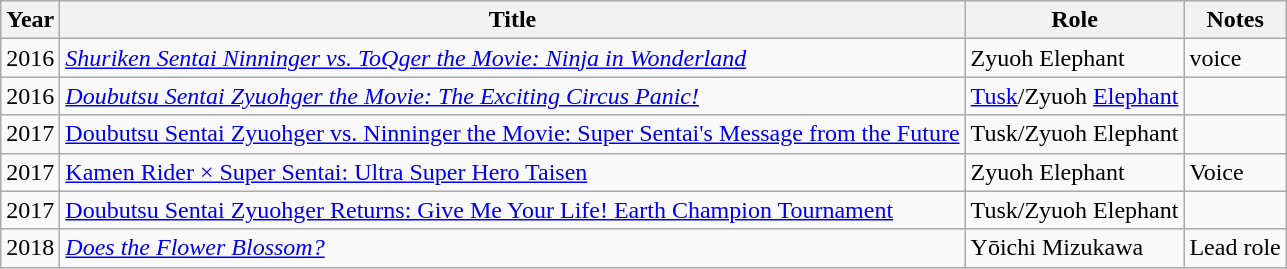<table class="wikitable sortable">
<tr>
<th>Year</th>
<th>Title</th>
<th>Role</th>
<th class="unsortable">Notes</th>
</tr>
<tr>
<td>2016</td>
<td><em><a href='#'>Shuriken Sentai Ninninger vs. ToQger the Movie: Ninja in Wonderland</a></em></td>
<td>Zyuoh Elephant</td>
<td>voice</td>
</tr>
<tr>
<td>2016</td>
<td><em><a href='#'>Doubutsu Sentai Zyuohger the Movie: The Exciting Circus Panic!</a></em></td>
<td><a href='#'>Tusk</a>/Zyuoh <a href='#'>Elephant</a></td>
<td></td>
</tr>
<tr>
<td>2017</td>
<td><a href='#'>Doubutsu Sentai Zyuohger vs. Ninninger the Movie: Super Sentai's Message from the Future</a></td>
<td>Tusk/Zyuoh Elephant</td>
<td></td>
</tr>
<tr>
<td>2017</td>
<td><a href='#'>Kamen Rider × Super Sentai: Ultra Super Hero Taisen</a></td>
<td>Zyuoh Elephant</td>
<td>Voice</td>
</tr>
<tr>
<td>2017</td>
<td><a href='#'>Doubutsu Sentai Zyuohger Returns: Give Me Your Life! Earth Champion Tournament</a></td>
<td>Tusk/Zyuoh Elephant</td>
<td></td>
</tr>
<tr>
<td>2018</td>
<td><em><a href='#'>Does the Flower Blossom?</a></em></td>
<td>Yōichi Mizukawa</td>
<td>Lead role</td>
</tr>
</table>
